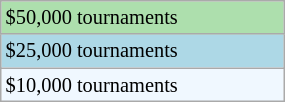<table class="wikitable" style="font-size:85%; width:15%;">
<tr style="background:#addfad;">
<td>$50,000 tournaments</td>
</tr>
<tr style="background:lightblue;">
<td>$25,000 tournaments</td>
</tr>
<tr style="background:#f0f8ff;">
<td>$10,000 tournaments</td>
</tr>
</table>
